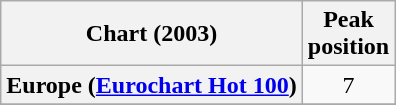<table class="wikitable sortable plainrowheaders" style="text-align:center">
<tr>
<th scope="col">Chart (2003)</th>
<th scope="col">Peak<br>position</th>
</tr>
<tr>
<th scope="row">Europe (<a href='#'>Eurochart Hot 100</a>)</th>
<td>7</td>
</tr>
<tr>
</tr>
<tr>
</tr>
<tr>
</tr>
</table>
